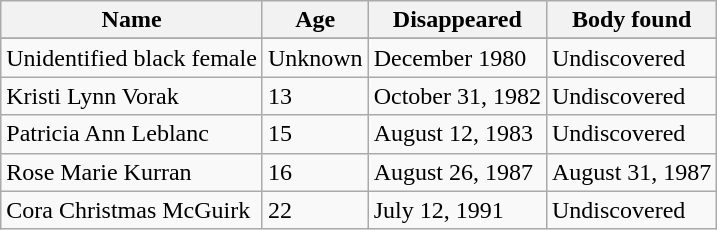<table class="wikitable sortable">
<tr>
<th>Name</th>
<th>Age</th>
<th>Disappeared</th>
<th>Body found</th>
</tr>
<tr>
</tr>
<tr>
<td>Unidentified black female</td>
<td>Unknown</td>
<td>December 1980</td>
<td>Undiscovered</td>
</tr>
<tr>
<td>Kristi Lynn Vorak</td>
<td>13</td>
<td>October 31, 1982</td>
<td>Undiscovered</td>
</tr>
<tr>
<td>Patricia Ann Leblanc</td>
<td>15</td>
<td>August 12, 1983</td>
<td>Undiscovered</td>
</tr>
<tr>
<td>Rose Marie Kurran</td>
<td>16</td>
<td>August 26, 1987</td>
<td>August 31, 1987</td>
</tr>
<tr>
<td>Cora Christmas McGuirk</td>
<td>22</td>
<td>July 12, 1991</td>
<td>Undiscovered</td>
</tr>
</table>
